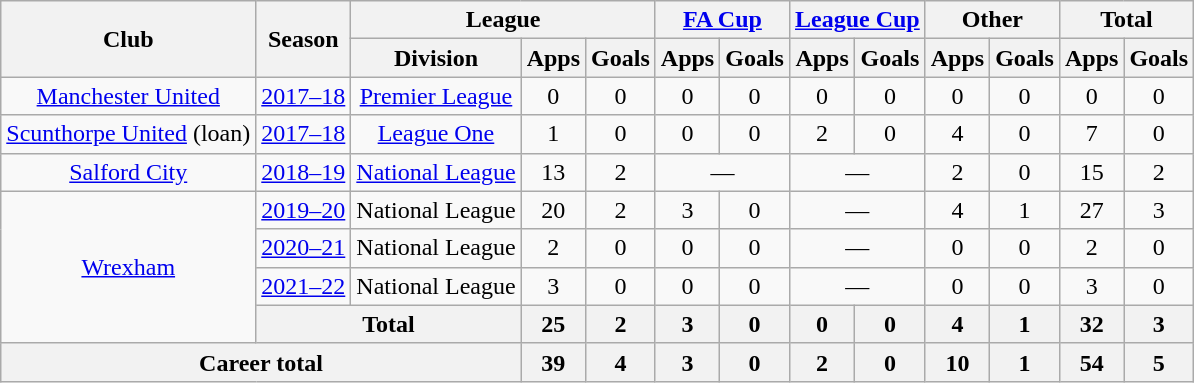<table class="wikitable" style="text-align:center">
<tr>
<th rowspan="2">Club</th>
<th rowspan="2">Season</th>
<th colspan="3">League</th>
<th colspan="2"><a href='#'>FA Cup</a></th>
<th colspan="2"><a href='#'>League Cup</a></th>
<th colspan="2">Other</th>
<th colspan="2">Total</th>
</tr>
<tr>
<th>Division</th>
<th>Apps</th>
<th>Goals</th>
<th>Apps</th>
<th>Goals</th>
<th>Apps</th>
<th>Goals</th>
<th>Apps</th>
<th>Goals</th>
<th>Apps</th>
<th>Goals</th>
</tr>
<tr>
<td><a href='#'>Manchester United</a></td>
<td><a href='#'>2017–18</a></td>
<td><a href='#'>Premier League</a></td>
<td>0</td>
<td>0</td>
<td>0</td>
<td>0</td>
<td>0</td>
<td>0</td>
<td>0</td>
<td>0</td>
<td>0</td>
<td>0</td>
</tr>
<tr>
<td><a href='#'>Scunthorpe United</a> (loan)</td>
<td><a href='#'>2017–18</a></td>
<td><a href='#'>League One</a></td>
<td>1</td>
<td>0</td>
<td>0</td>
<td>0</td>
<td>2</td>
<td>0</td>
<td>4</td>
<td>0</td>
<td>7</td>
<td>0</td>
</tr>
<tr>
<td><a href='#'>Salford City</a></td>
<td><a href='#'>2018–19</a></td>
<td><a href='#'>National League</a></td>
<td>13</td>
<td>2</td>
<td colspan="2">—</td>
<td colspan="2">—</td>
<td>2</td>
<td>0</td>
<td>15</td>
<td>2</td>
</tr>
<tr>
<td rowspan="4"><a href='#'>Wrexham</a></td>
<td><a href='#'>2019–20</a></td>
<td>National League</td>
<td>20</td>
<td>2</td>
<td>3</td>
<td>0</td>
<td colspan="2">—</td>
<td>4</td>
<td>1</td>
<td>27</td>
<td>3</td>
</tr>
<tr>
<td><a href='#'>2020–21</a></td>
<td>National League</td>
<td>2</td>
<td>0</td>
<td>0</td>
<td>0</td>
<td colspan="2">—</td>
<td>0</td>
<td>0</td>
<td>2</td>
<td>0</td>
</tr>
<tr>
<td><a href='#'>2021–22</a></td>
<td>National League</td>
<td>3</td>
<td>0</td>
<td>0</td>
<td>0</td>
<td colspan="2">—</td>
<td>0</td>
<td>0</td>
<td>3</td>
<td>0</td>
</tr>
<tr>
<th colspan="2">Total</th>
<th>25</th>
<th>2</th>
<th>3</th>
<th>0</th>
<th>0</th>
<th>0</th>
<th>4</th>
<th>1</th>
<th>32</th>
<th>3</th>
</tr>
<tr>
<th colspan="3">Career total</th>
<th>39</th>
<th>4</th>
<th>3</th>
<th>0</th>
<th>2</th>
<th>0</th>
<th>10</th>
<th>1</th>
<th>54</th>
<th>5</th>
</tr>
</table>
